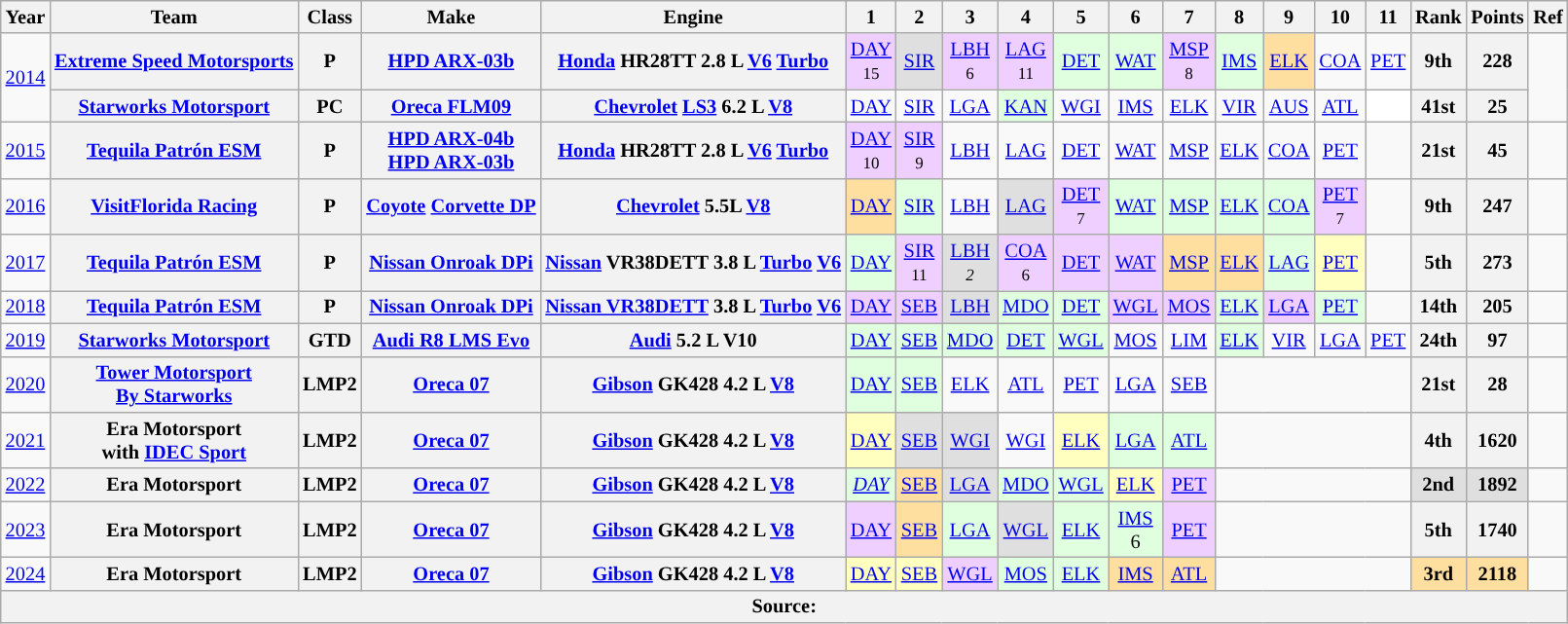<table class="wikitable" style="text-align:center; font-size:85%">
<tr>
<th>Year</th>
<th>Team</th>
<th>Class</th>
<th>Make</th>
<th>Engine</th>
<th>1</th>
<th>2</th>
<th>3</th>
<th>4</th>
<th>5</th>
<th>6</th>
<th>7</th>
<th>8</th>
<th>9</th>
<th>10</th>
<th>11</th>
<th>Rank</th>
<th>Points</th>
<th>Ref</th>
</tr>
<tr>
<td rowspan=2><a href='#'>2014</a></td>
<th nowrap><a href='#'>Extreme Speed Motorsports</a></th>
<th>P</th>
<th nowrap><a href='#'>HPD ARX-03b</a></th>
<th nowrap><a href='#'>Honda</a> HR28TT 2.8 L <a href='#'>V6</a> <a href='#'>Turbo</a></th>
<td style="background:#EFCFFF;"><a href='#'>DAY</a><br><small>15</small></td>
<td style="background:#dfdfdf;"><a href='#'>SIR</a><br></td>
<td style="background:#EFCFFF;"><a href='#'>LBH</a><br><small>6</small></td>
<td style="background:#EFCFFF;"><a href='#'>LAG</a><br><small>11</small></td>
<td style="background:#dfffdf;"><a href='#'>DET</a><br></td>
<td style="background:#dfffdf;"><a href='#'>WAT</a><br></td>
<td style="background:#EFCFFF;"><a href='#'>MSP</a><br><small>8</small></td>
<td style="background:#dfffdf;"><a href='#'>IMS</a><br></td>
<td style="background:#ffdf9f;"><a href='#'>ELK</a><br></td>
<td><a href='#'>COA</a></td>
<td><a href='#'>PET</a></td>
<th>9th</th>
<th>228</th>
<td rowspan="2"></td>
</tr>
<tr>
<th nowrap><a href='#'>Starworks Motorsport</a></th>
<th>PC</th>
<th nowrap><a href='#'>Oreca FLM09</a></th>
<th nowrap><a href='#'>Chevrolet</a> <a href='#'>LS3</a> 6.2 L <a href='#'>V8</a></th>
<td><a href='#'>DAY</a><br></td>
<td><a href='#'>SIR</a><br></td>
<td><a href='#'>LGA</a><br></td>
<td style="background:#dfffdf;"><a href='#'>KAN</a><br></td>
<td><a href='#'>WGI</a><br></td>
<td><a href='#'>IMS</a><br></td>
<td><a href='#'>ELK</a><br></td>
<td><a href='#'>VIR</a><br></td>
<td><a href='#'>AUS</a><br></td>
<td><a href='#'>ATL</a><br></td>
<td style="background:#FFFFFF;"></td>
<th>41st</th>
<th>25</th>
</tr>
<tr>
<td><a href='#'>2015</a></td>
<th nowrap><a href='#'>Tequila Patrón ESM</a></th>
<th>P</th>
<th nowrap><a href='#'>HPD ARX-04b</a> <small></small><br><a href='#'>HPD ARX-03b</a> <small></small></th>
<th nowrap><a href='#'>Honda</a> HR28TT 2.8 L <a href='#'>V6</a> <a href='#'>Turbo</a></th>
<td style="background:#EFCFFF;"><a href='#'>DAY</a><br><small>10</small></td>
<td style="background:#EFCFFF;"><a href='#'>SIR</a><br><small>9</small></td>
<td><a href='#'>LBH</a></td>
<td><a href='#'>LAG</a></td>
<td><a href='#'>DET</a></td>
<td><a href='#'>WAT</a></td>
<td><a href='#'>MSP</a></td>
<td><a href='#'>ELK</a></td>
<td><a href='#'>COA</a></td>
<td><a href='#'>PET</a></td>
<td></td>
<th>21st</th>
<th>45</th>
<td></td>
</tr>
<tr>
<td><a href='#'>2016</a></td>
<th nowrap><a href='#'>VisitFlorida Racing</a></th>
<th>P</th>
<th nowrap><a href='#'>Coyote</a> <a href='#'>Corvette DP</a></th>
<th nowrap><a href='#'>Chevrolet</a> 5.5L <a href='#'>V8</a></th>
<td style="background:#ffdf9f;"><a href='#'>DAY</a><br></td>
<td style="background:#dfffdf;"><a href='#'>SIR</a><br></td>
<td><a href='#'>LBH</a></td>
<td style="background:#dfdfdf;"><a href='#'>LAG</a><br></td>
<td style="background:#efcfff;"><a href='#'>DET</a><br><small>7</small></td>
<td style="background:#dfffdf;"><a href='#'>WAT</a><br></td>
<td style="background:#dfffdf;"><a href='#'>MSP</a><br></td>
<td style="background:#dfffdf;"><a href='#'>ELK</a><br></td>
<td style="background:#dfffdf;"><a href='#'>COA</a><br></td>
<td style="background:#efcfff;"><a href='#'>PET</a><br><small>7</small></td>
<td></td>
<th>9th</th>
<th>247</th>
<td></td>
</tr>
<tr>
<td><a href='#'>2017</a></td>
<th nowrap><a href='#'>Tequila Patrón ESM</a></th>
<th>P</th>
<th nowrap><a href='#'>Nissan Onroak DPi</a></th>
<th nowrap><a href='#'>Nissan</a> VR38DETT 3.8 L <a href='#'>Turbo</a> <a href='#'>V6</a></th>
<td style="background:#dfffdf;"><a href='#'>DAY</a><br></td>
<td style="background:#efcfff;"><a href='#'>SIR</a><br><small>11</small></td>
<td style="background:#dfdfdf;"><a href='#'>LBH</a><br><small><em>2</em></small></td>
<td style="background:#efcfff;"><a href='#'>COA</a><br><small>6</small></td>
<td style="background:#efcfff;"><a href='#'>DET</a><br></td>
<td style="background:#efcfff;"><a href='#'>WAT</a><br></td>
<td style="background:#ffdf9f;"><a href='#'>MSP</a><br></td>
<td style="background:#ffdf9f;"><a href='#'>ELK</a><br></td>
<td style="background:#dfffdf;"><a href='#'>LAG</a><br></td>
<td style="background:#ffffbf;"><a href='#'>PET</a><br></td>
<td></td>
<th>5th</th>
<th>273</th>
<td></td>
</tr>
<tr>
<td><a href='#'>2018</a></td>
<th nowrap><a href='#'>Tequila Patrón ESM</a></th>
<th>P</th>
<th nowrap><a href='#'>Nissan Onroak DPi</a></th>
<th nowrap><a href='#'>Nissan VR38DETT</a> 3.8 L <a href='#'>Turbo</a> <a href='#'>V6</a></th>
<td style="background:#EFCFFF;"><a href='#'>DAY</a><br></td>
<td style="background:#EFCFFF;"><a href='#'>SEB</a><br></td>
<td style="background:#dfdfdf;"><a href='#'>LBH</a><br></td>
<td style="background:#dfffdf;"><a href='#'>MDO</a><br></td>
<td style="background:#dfffdf;"><a href='#'>DET</a><br></td>
<td style="background:#EFCFFF;"><a href='#'>WGL</a><br></td>
<td style="background:#EFCFFF;"><a href='#'>MOS</a><br></td>
<td style="background:#dfffdf;"><a href='#'>ELK</a><br></td>
<td style="background:#EFCFFF;"><a href='#'>LGA</a><br></td>
<td style="background:#dfffdf;"><a href='#'>PET</a><br></td>
<td></td>
<th>14th</th>
<th>205</th>
<td></td>
</tr>
<tr>
<td><a href='#'>2019</a></td>
<th nowrap><a href='#'>Starworks Motorsport</a></th>
<th>GTD</th>
<th nowrap><a href='#'>Audi R8 LMS Evo</a></th>
<th nowrap><a href='#'>Audi</a> 5.2 L V10</th>
<td style="background:#DFFFDF;"><a href='#'>DAY</a><br></td>
<td style="background:#DFFFDF;"><a href='#'>SEB</a><br></td>
<td style="background:#DFFFDF;"><a href='#'>MDO</a> <br></td>
<td style="background:#DFFFDF;"><a href='#'>DET</a> <br></td>
<td style="background:#DFFFDF;"><a href='#'>WGL</a><br></td>
<td><a href='#'>MOS</a><br></td>
<td><a href='#'>LIM</a><br></td>
<td style="background:#DFFFDF;"><a href='#'>ELK</a><br></td>
<td><a href='#'>VIR</a><br></td>
<td><a href='#'>LGA</a><br></td>
<td><a href='#'>PET</a><br></td>
<th>24th</th>
<th>97</th>
<td></td>
</tr>
<tr>
<td><a href='#'>2020</a></td>
<th nowrap><a href='#'>Tower Motorsport<br>By Starworks</a></th>
<th>LMP2</th>
<th nowrap><a href='#'>Oreca 07</a></th>
<th nowrap><a href='#'>Gibson</a> GK428 4.2 L <a href='#'>V8</a></th>
<td style="background:#DFFFDF;"><a href='#'>DAY</a><br></td>
<td style="background:#DFFFDF;"><a href='#'>SEB</a><br></td>
<td style="background:#;"><a href='#'>ELK</a></td>
<td style="background:#;"><a href='#'>ATL</a></td>
<td><a href='#'>PET</a></td>
<td style="background:#;"><a href='#'>LGA</a></td>
<td><a href='#'>SEB</a></td>
<td colspan=4></td>
<th>21st</th>
<th>28</th>
<td></td>
</tr>
<tr>
<td><a href='#'>2021</a></td>
<th nowrap>Era Motorsport<br>with <a href='#'>IDEC Sport</a></th>
<th>LMP2</th>
<th nowrap><a href='#'>Oreca 07</a></th>
<th nowrap><a href='#'>Gibson</a> GK428 4.2 L <a href='#'>V8</a></th>
<td style="background:#FFFFBF;"><a href='#'>DAY</a><br></td>
<td style="background:#DFDFDF;"><a href='#'>SEB</a><br></td>
<td style="background:#DFDFDF;"><a href='#'>WGI</a><br></td>
<td><a href='#'>WGI</a></td>
<td style="background:#FFFFBF;"><a href='#'>ELK</a><br></td>
<td style="background:#DFFFDF;"><a href='#'>LGA</a><br></td>
<td style="background:#DFFFDF;"><a href='#'>ATL</a><br></td>
<td colspan=4></td>
<th>4th</th>
<th>1620</th>
<td></td>
</tr>
<tr>
<td><a href='#'>2022</a></td>
<th nowrap>Era Motorsport</th>
<th>LMP2</th>
<th nowrap><a href='#'>Oreca 07</a></th>
<th nowrap><a href='#'>Gibson</a> GK428 4.2 L <a href='#'>V8</a></th>
<td style="background:#dfffdf;"><em><a href='#'>DAY</a></em><br></td>
<td style="background:#FFDF9F;"><a href='#'>SEB</a><br></td>
<td style="background:#DFDFDF;"><a href='#'>LGA</a><br></td>
<td style="background:#DFFFDF;"><a href='#'>MDO</a><br></td>
<td style="background:#dfffdf;"><a href='#'>WGL</a><br></td>
<td style="background:#ffffbf;"><a href='#'>ELK</a><br></td>
<td style="background:#efcfff;"><a href='#'>PET</a><br></td>
<td colspan=4></td>
<th style="background:#DFDFDF;">2nd</th>
<th style="background:#DFDFDF;">1892</th>
<td></td>
</tr>
<tr>
<td><a href='#'>2023</a></td>
<th nowrap>Era Motorsport</th>
<th>LMP2</th>
<th nowrap><a href='#'>Oreca 07</a></th>
<th nowrap><a href='#'>Gibson</a> GK428 4.2 L <a href='#'>V8</a></th>
<td style="background:#EFCFFF;"><a href='#'>DAY</a><br></td>
<td style="background:#FFDF9F;"><a href='#'>SEB</a><br></td>
<td style="background:#dfffdf;"><a href='#'>LGA</a><br></td>
<td style="background:#DFDFDF;"><a href='#'>WGL</a><br></td>
<td style="background:#dfffdf;"><a href='#'>ELK</a><br></td>
<td style="background:#dfffdf;"><a href='#'>IMS</a><br>6</td>
<td style="background:#EFCFFF;"><a href='#'>PET</a><br></td>
<td colspan=4></td>
<th>5th</th>
<th>1740</th>
<td></td>
</tr>
<tr>
<td><a href='#'>2024</a></td>
<th nowrap>Era Motorsport</th>
<th>LMP2</th>
<th nowrap><a href='#'>Oreca 07</a></th>
<th nowrap><a href='#'>Gibson</a> GK428 4.2 L <a href='#'>V8</a></th>
<td style="background:#FFFFBF;"><a href='#'>DAY</a><br></td>
<td style="background:#FFFFBF;"><a href='#'>SEB</a><br></td>
<td style="background:#EFCFFF;"><a href='#'>WGL</a><br></td>
<td style="background:#dfffdf;"><a href='#'>MOS</a><br></td>
<td style="background:#dfffdf;"><a href='#'>ELK</a><br></td>
<td style="background:#ffdf9f;"><a href='#'>IMS</a><br></td>
<td style="background:#ffdf9f;"><a href='#'>ATL</a><br></td>
<td colspan=4></td>
<th style="background:#ffdf9f;">3rd</th>
<th style="background:#ffdf9f;">2118</th>
<td></td>
</tr>
<tr>
<th colspan="19">Source:</th>
</tr>
</table>
